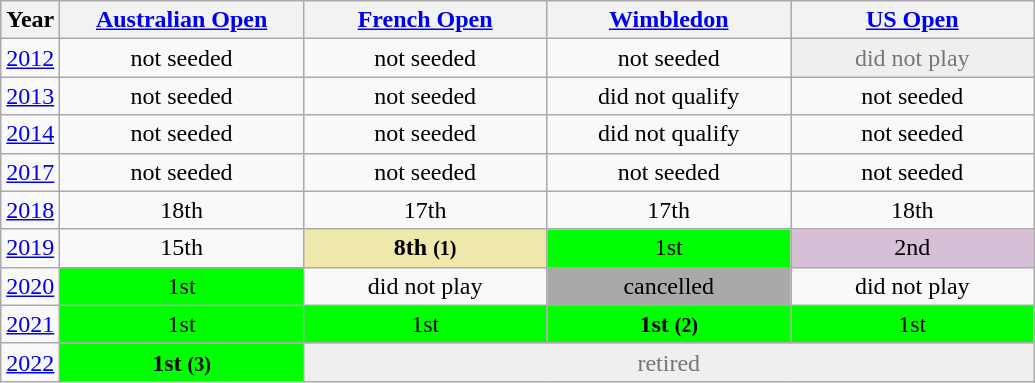<table class=wikitable style=text-align:center>
<tr>
<th>Year</th>
<th width=155><a href='#'>Australian Open</a></th>
<th width=155><a href='#'>French Open</a></th>
<th width=155><a href='#'>Wimbledon</a></th>
<th width=155><a href='#'>US Open</a></th>
</tr>
<tr>
<td><a href='#'>2012</a></td>
<td>not seeded</td>
<td>not seeded</td>
<td>not seeded</td>
<td style="color:#767676; background:#efefef">did not play</td>
</tr>
<tr>
<td><a href='#'>2013</a></td>
<td>not seeded</td>
<td>not seeded</td>
<td>did not qualify</td>
<td>not seeded</td>
</tr>
<tr>
<td><a href='#'>2014</a></td>
<td>not seeded</td>
<td>not seeded</td>
<td>did not qualify</td>
<td>not seeded</td>
</tr>
<tr>
<td><a href='#'>2017</a></td>
<td>not seeded</td>
<td>not seeded</td>
<td>not seeded</td>
<td>not seeded</td>
</tr>
<tr>
<td><a href='#'>2018</a></td>
<td>18th</td>
<td>17th</td>
<td>17th</td>
<td>18th</td>
</tr>
<tr>
<td><a href='#'>2019</a></td>
<td>15th</td>
<td bgcolor=eee8aa><strong>8th <small>(1)</small></strong></td>
<td bgcolor=lime>1st</td>
<td bgcolor="thistle">2nd</td>
</tr>
<tr>
<td><a href='#'>2020</a></td>
<td bgcolor=lime>1st</td>
<td>did not play</td>
<td bgcolor=darkgray>cancelled</td>
<td>did not play</td>
</tr>
<tr>
<td><a href='#'>2021</a></td>
<td bgcolor=lime>1st</td>
<td bgcolor=lime>1st</td>
<td bgcolor=lime><strong>1st <small>(2)</small></strong></td>
<td bgcolor=lime>1st</td>
</tr>
<tr>
<td><a href='#'>2022</a></td>
<td bgcolor=lime><strong>1st <small>(3)</small></strong></td>
<td colspan=3 style="color:#767676; background:#efefef">retired</td>
</tr>
</table>
